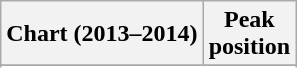<table class="wikitable sortable">
<tr>
<th align="left">Chart (2013–2014)</th>
<th align="center">Peak<br>position</th>
</tr>
<tr>
</tr>
<tr>
</tr>
<tr>
</tr>
<tr>
</tr>
<tr>
</tr>
</table>
